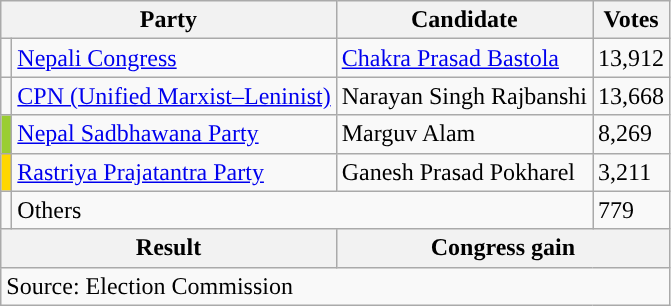<table class="wikitable">
<tr>
<th colspan="2">Party</th>
<th>Candidate</th>
<th>Votes</th>
</tr>
<tr>
<td style="background-color:"></td>
<td><a href='#'>Nepali Congress</a></td>
<td><a href='#'>Chakra Prasad Bastola</a></td>
<td>13,912</td>
</tr>
<tr>
<td style="background-color:"></td>
<td><a href='#'>CPN (Unified Marxist–Leninist)</a></td>
<td>Narayan Singh Rajbanshi</td>
<td>13,668</td>
</tr>
<tr>
<td style="background-color:yellowgreen"></td>
<td><a href='#'>Nepal Sadbhawana Party</a></td>
<td>Marguv Alam</td>
<td>8,269</td>
</tr>
<tr>
<td style="background-color:gold"></td>
<td><a href='#'>Rastriya Prajatantra Party</a></td>
<td>Ganesh Prasad Pokharel</td>
<td>3,211</td>
</tr>
<tr>
<td></td>
<td colspan="2">Others</td>
<td>779</td>
</tr>
<tr>
<th colspan="2">Result</th>
<th colspan="2">Congress gain</th>
</tr>
<tr>
<td colspan="4">Source: Election Commission</td>
</tr>
</table>
